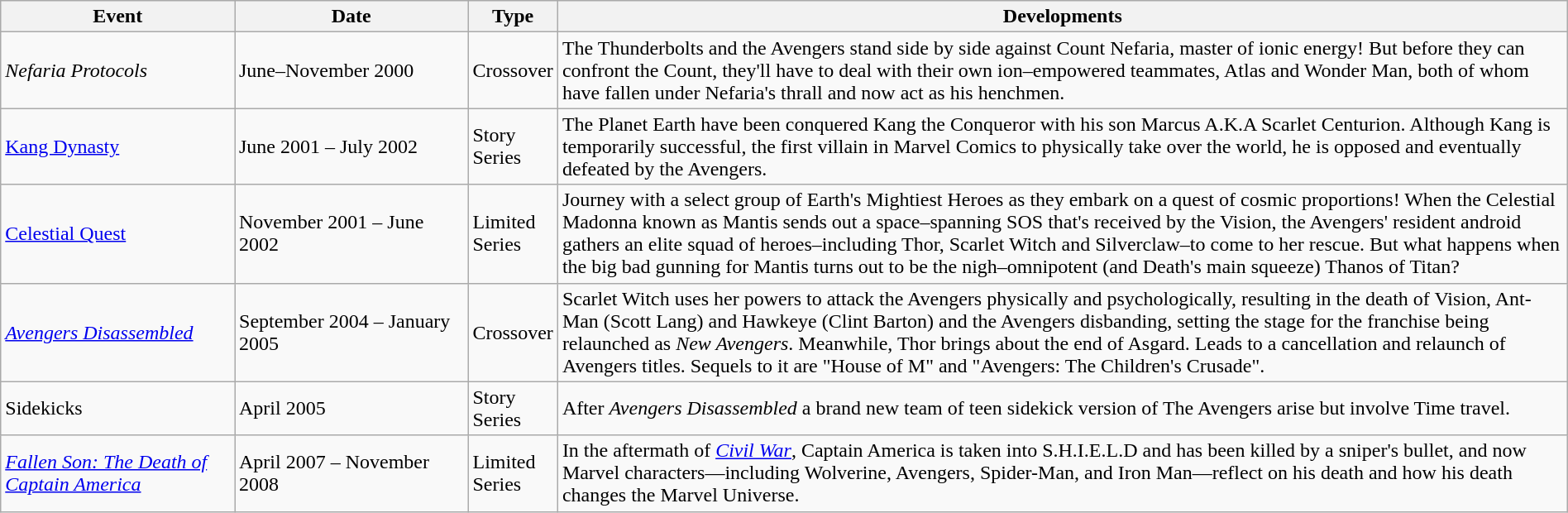<table class="wikitable" style="width:100%;">
<tr>
<th width=15%>Event</th>
<th width=15%>Date</th>
<th width=5%>Type</th>
<th width=70%>Developments</th>
</tr>
<tr>
<td><em>Nefaria Protocols</em></td>
<td>June–November 2000</td>
<td>Crossover</td>
<td>The Thunderbolts and the Avengers stand side by side against Count Nefaria, master of ionic energy! But before they can confront the Count, they'll have to deal with their own ion–empowered teammates, Atlas and Wonder Man, both of whom have fallen under Nefaria's thrall and now act as his henchmen.</td>
</tr>
<tr>
<td><a href='#'>Kang Dynasty</a></td>
<td>June 2001 – July 2002</td>
<td>Story Series</td>
<td>The Planet Earth have been conquered Kang the Conqueror with his son Marcus A.K.A Scarlet Centurion. Although Kang is temporarily successful, the first villain in Marvel Comics to physically take over the world, he is opposed and eventually defeated by the Avengers.</td>
</tr>
<tr>
<td><a href='#'>Celestial Quest</a></td>
<td>November 2001 – June 2002</td>
<td>Limited Series</td>
<td>Journey with a select group of Earth's Mightiest Heroes as they embark on a quest of cosmic proportions! When the Celestial Madonna known as Mantis sends out a space–spanning SOS that's received by the Vision, the Avengers' resident android gathers an elite squad of heroes–including Thor, Scarlet Witch and Silverclaw–to come to her rescue. But what happens when the big bad gunning for Mantis turns out to be the nigh–omnipotent (and Death's main squeeze) Thanos of Titan?</td>
</tr>
<tr>
<td><em><a href='#'>Avengers Disassembled</a></em></td>
<td>September 2004 – January 2005</td>
<td>Crossover</td>
<td>Scarlet Witch uses her powers to attack the Avengers physically and psychologically, resulting in the death of Vision, Ant-Man (Scott Lang) and Hawkeye (Clint Barton) and the Avengers disbanding, setting the stage for the franchise being relaunched as <em>New Avengers</em>. Meanwhile, Thor brings about the end of Asgard. Leads to a cancellation and relaunch of Avengers titles. Sequels to it are "House of M" and "Avengers: The Children's Crusade".</td>
</tr>
<tr>
<td>Sidekicks</td>
<td>April 2005</td>
<td>Story Series</td>
<td>After <em>Avengers Disassembled</em> a brand new team of teen sidekick version of The Avengers arise but involve Time travel.</td>
</tr>
<tr>
<td><em><a href='#'>Fallen Son: The Death of Captain America</a></em></td>
<td>April 2007 – November 2008</td>
<td>Limited Series</td>
<td>In the aftermath of <em><a href='#'>Civil War</a></em>, Captain America is taken into S.H.I.E.L.D and has been killed by a sniper's bullet, and now Marvel characters—including Wolverine, Avengers, Spider-Man, and Iron Man—reflect on his death and how his death changes the Marvel Universe.</td>
</tr>
</table>
